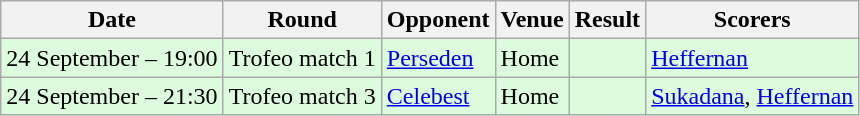<table class="wikitable">
<tr>
<th>Date</th>
<th>Round</th>
<th>Opponent</th>
<th>Venue</th>
<th>Result</th>
<th>Scorers</th>
</tr>
<tr bgcolor = "#DDFCDD">
<td>24 September – 19:00</td>
<td align="center">Trofeo match 1</td>
<td><a href='#'>Perseden</a></td>
<td>Home</td>
<td></td>
<td><a href='#'>Heffernan</a></td>
</tr>
<tr bgcolor = "#DDFCDD">
<td>24 September – 21:30</td>
<td align="center">Trofeo match 3</td>
<td><a href='#'>Celebest</a></td>
<td>Home</td>
<td></td>
<td><a href='#'>Sukadana</a>, <a href='#'>Heffernan</a></td>
</tr>
</table>
